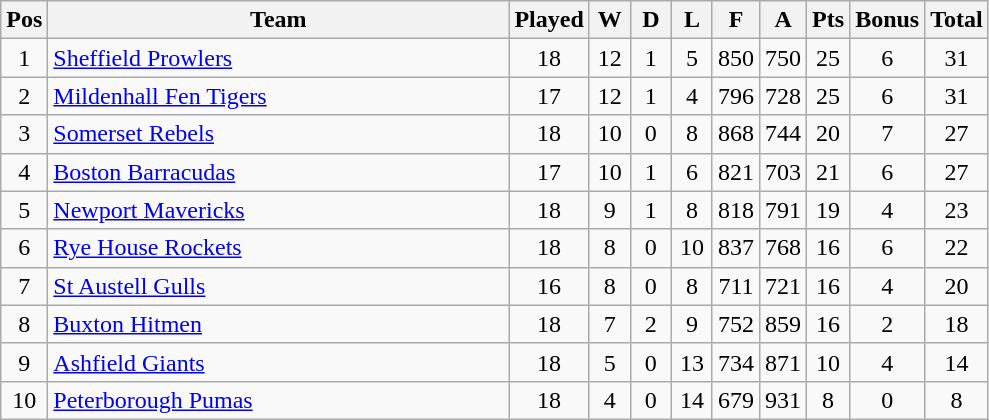<table class="wikitable" style="font-size: 100%">
<tr>
<th width=20>Pos</th>
<th width=300>Team</th>
<th width=20>Played</th>
<th width=20>W</th>
<th width=20>D</th>
<th width=20>L</th>
<th width=20>F</th>
<th width=20>A</th>
<th width=20>Pts</th>
<th width=20>Bonus</th>
<th width=20>Total</th>
</tr>
<tr align=center>
<td>1</td>
<td align="left"><a href='#'>Sheffield Prowlers</a></td>
<td>18</td>
<td>12</td>
<td>1</td>
<td>5</td>
<td>850</td>
<td>750</td>
<td>25</td>
<td>6</td>
<td>31</td>
</tr>
<tr align=center>
<td>2</td>
<td align="left"><a href='#'>Mildenhall Fen Tigers</a></td>
<td>17</td>
<td>12</td>
<td>1</td>
<td>4</td>
<td>796</td>
<td>728</td>
<td>25</td>
<td>6</td>
<td>31</td>
</tr>
<tr align=center>
<td>3</td>
<td align="left"><a href='#'>Somerset Rebels</a></td>
<td>18</td>
<td>10</td>
<td>0</td>
<td>8</td>
<td>868</td>
<td>744</td>
<td>20</td>
<td>7</td>
<td>27</td>
</tr>
<tr align=center>
<td>4</td>
<td align="left"><a href='#'>Boston Barracudas</a></td>
<td>17</td>
<td>10</td>
<td>1</td>
<td>6</td>
<td>821</td>
<td>703</td>
<td>21</td>
<td>6</td>
<td>27</td>
</tr>
<tr align=center>
<td>5</td>
<td align="left"><a href='#'>Newport Mavericks</a></td>
<td>18</td>
<td>9</td>
<td>1</td>
<td>8</td>
<td>818</td>
<td>791</td>
<td>19</td>
<td>4</td>
<td>23</td>
</tr>
<tr align=center>
<td>6</td>
<td align="left"><a href='#'>Rye House Rockets</a></td>
<td>18</td>
<td>8</td>
<td>0</td>
<td>10</td>
<td>837</td>
<td>768</td>
<td>16</td>
<td>6</td>
<td>22</td>
</tr>
<tr align=center>
<td>7</td>
<td align="left"><a href='#'>St Austell Gulls</a></td>
<td>16</td>
<td>8</td>
<td>0</td>
<td>8</td>
<td>711</td>
<td>721</td>
<td>16</td>
<td>4</td>
<td>20</td>
</tr>
<tr align=center>
<td>8</td>
<td align="left"><a href='#'>Buxton Hitmen</a></td>
<td>18</td>
<td>7</td>
<td>2</td>
<td>9</td>
<td>752</td>
<td>859</td>
<td>16</td>
<td>2</td>
<td>18</td>
</tr>
<tr align=center>
<td>9</td>
<td align="left"><a href='#'>Ashfield Giants</a></td>
<td>18</td>
<td>5</td>
<td>0</td>
<td>13</td>
<td>734</td>
<td>871</td>
<td>10</td>
<td>4</td>
<td>14</td>
</tr>
<tr align=center>
<td>10</td>
<td align="left"><a href='#'>Peterborough Pumas</a></td>
<td>18</td>
<td>4</td>
<td>0</td>
<td>14</td>
<td>679</td>
<td>931</td>
<td>8</td>
<td>0</td>
<td>8</td>
</tr>
</table>
